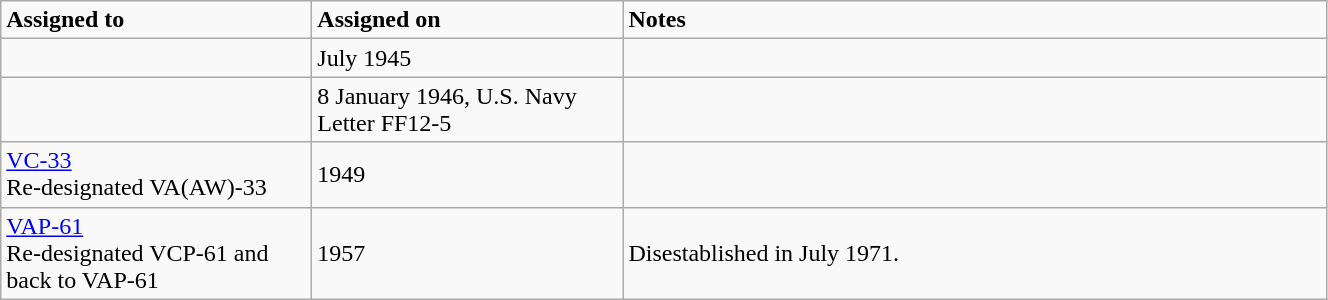<table class="wikitable" style="width: 70%;">
<tr>
<td style="width: 200px;"><strong>Assigned to</strong></td>
<td style="width: 200px;"><strong>Assigned on</strong></td>
<td><strong>Notes</strong></td>
</tr>
<tr>
<td></td>
<td>July 1945</td>
<td></td>
</tr>
<tr>
<td></td>
<td>8 January 1946, U.S. Navy Letter FF12-5</td>
<td></td>
</tr>
<tr>
<td><a href='#'>VC-33</a><br>Re-designated VA(AW)-33</td>
<td>1949</td>
<td></td>
</tr>
<tr>
<td><a href='#'>VAP-61</a><br>Re-designated VCP-61 and back to VAP-61</td>
<td>1957</td>
<td>Disestablished in July 1971.</td>
</tr>
</table>
